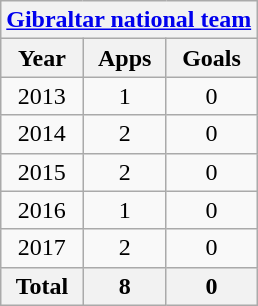<table class="wikitable" style="text-align:center">
<tr>
<th colspan=3><a href='#'>Gibraltar national team</a></th>
</tr>
<tr>
<th>Year</th>
<th>Apps</th>
<th>Goals</th>
</tr>
<tr>
<td>2013</td>
<td>1</td>
<td>0</td>
</tr>
<tr>
<td>2014</td>
<td>2</td>
<td>0</td>
</tr>
<tr>
<td>2015</td>
<td>2</td>
<td>0</td>
</tr>
<tr>
<td>2016</td>
<td>1</td>
<td>0</td>
</tr>
<tr>
<td>2017</td>
<td>2</td>
<td>0</td>
</tr>
<tr>
<th>Total</th>
<th>8</th>
<th>0</th>
</tr>
</table>
